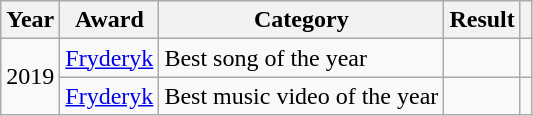<table class="wikitable">
<tr>
<th>Year</th>
<th>Award</th>
<th>Category</th>
<th>Result</th>
<th></th>
</tr>
<tr>
<td rowspan=2>2019</td>
<td><a href='#'>Fryderyk</a></td>
<td>Best song of the year</td>
<td></td>
<td style="text-align:center;"></td>
</tr>
<tr>
<td><a href='#'>Fryderyk</a></td>
<td>Best music video of the year</td>
<td></td>
<td style="text-align:center;"></td>
</tr>
</table>
